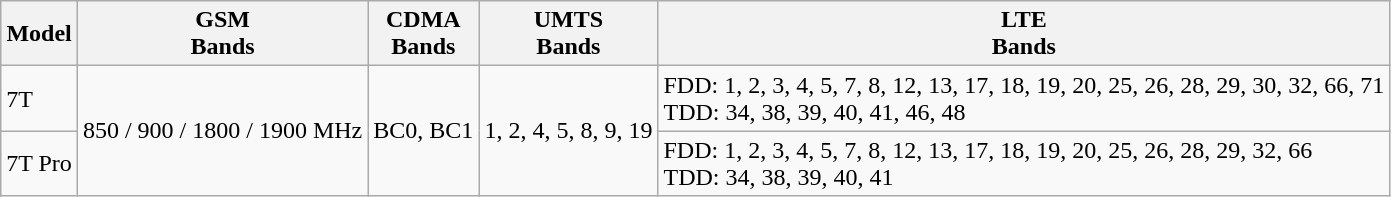<table class="wikitable">
<tr>
<th>Model</th>
<th>GSM<br>Bands</th>
<th>CDMA<br>Bands</th>
<th>UMTS<br>Bands</th>
<th>LTE<br>Bands</th>
</tr>
<tr>
<td>7T</td>
<td rowspan="2">850 / 900 / 1800 / 1900 MHz</td>
<td rowspan="2">BC0, BC1</td>
<td rowspan="2">1, 2, 4, 5, 8, 9, 19</td>
<td>FDD: 1, 2, 3, 4, 5, 7, 8, 12, 13, 17, 18, 19, 20, 25, 26, 28, 29, 30, 32, 66, 71<br>TDD: 34, 38, 39, 40, 41, 46, 48</td>
</tr>
<tr>
<td>7T Pro</td>
<td>FDD: 1, 2, 3, 4, 5, 7, 8, 12, 13, 17, 18, 19, 20, 25, 26, 28, 29, 32, 66<br>TDD: 34, 38, 39, 40, 41</td>
</tr>
</table>
